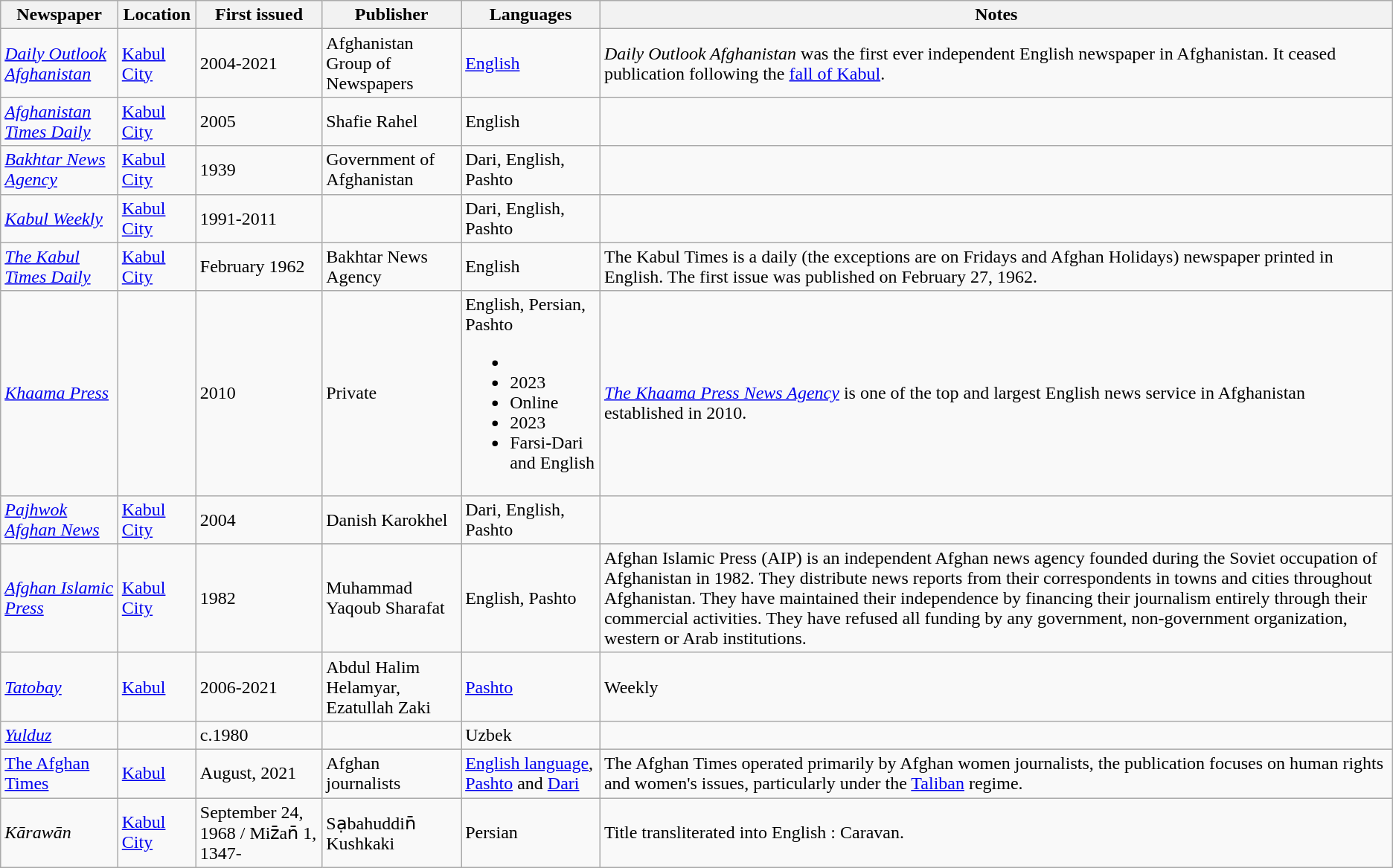<table class="wikitable sortable mw-collapsible">
<tr>
<th>Newspaper</th>
<th>Location</th>
<th>First issued</th>
<th>Publisher</th>
<th>Languages</th>
<th>Notes</th>
</tr>
<tr>
<td><em><a href='#'>Daily Outlook Afghanistan</a></em></td>
<td><a href='#'>Kabul City</a></td>
<td>2004-2021</td>
<td>Afghanistan Group of Newspapers</td>
<td><a href='#'>English</a></td>
<td><em>Daily Outlook Afghanistan</em> was the first ever independent English newspaper in Afghanistan. It ceased publication following the <a href='#'>fall of Kabul</a>.</td>
</tr>
<tr>
<td><em><a href='#'>Afghanistan Times Daily</a></em></td>
<td><a href='#'>Kabul City</a></td>
<td>2005</td>
<td>Shafie Rahel</td>
<td>English</td>
<td></td>
</tr>
<tr>
<td><em><a href='#'>Bakhtar News Agency</a></em></td>
<td><a href='#'>Kabul City</a></td>
<td>1939</td>
<td>Government of Afghanistan</td>
<td>Dari, English, Pashto</td>
<td></td>
</tr>
<tr>
<td><em><a href='#'>Kabul Weekly</a></em></td>
<td><a href='#'>Kabul City</a></td>
<td>1991-2011</td>
<td></td>
<td>Dari, English, Pashto</td>
<td></td>
</tr>
<tr>
<td><em><a href='#'>The Kabul Times Daily</a></em></td>
<td><a href='#'>Kabul City</a></td>
<td>February 1962</td>
<td>Bakhtar News Agency</td>
<td>English</td>
<td>The Kabul Times is a daily (the exceptions are on Fridays and Afghan Holidays) newspaper printed in English. The first issue was published on February 27, 1962. </td>
</tr>
<tr>
<td><em><a href='#'>Khaama Press</a></em><br></td>
<td></td>
<td>2010</td>
<td>Private</td>
<td>English, Persian, Pashto<br><ul><li></li><li>2023</li><li>Online</li><li>2023</li><li>Farsi-Dari and English</li></ul></td>
<td><br><em><a href='#'>The Khaama Press News Agency</a></em> is one of the top and largest English news service in Afghanistan established in 2010.</td>
</tr>
<tr>
<td><em><a href='#'>Pajhwok Afghan News</a></em></td>
<td><a href='#'>Kabul City</a></td>
<td>2004</td>
<td>Danish Karokhel</td>
<td>Dari, English, Pashto</td>
<td></td>
</tr>
<tr>
</tr>
<tr>
<td><em><a href='#'>Afghan Islamic Press</a></em></td>
<td><a href='#'>Kabul City</a></td>
<td>1982</td>
<td>Muhammad Yaqoub Sharafat</td>
<td>English, Pashto</td>
<td>Afghan Islamic Press (AIP) is an independent Afghan news agency founded during the Soviet occupation of Afghanistan in 1982. They distribute news reports from their correspondents in towns and cities throughout Afghanistan. They have maintained their independence by financing their journalism entirely through their commercial activities. They have refused all funding by any government, non-government organization, western or Arab institutions.</td>
</tr>
<tr>
<td><em><a href='#'>Tatobay</a></em></td>
<td><a href='#'>Kabul</a></td>
<td>2006-2021</td>
<td>Abdul Halim Helamyar, Ezatullah Zaki</td>
<td><a href='#'>Pashto</a></td>
<td>Weekly</td>
</tr>
<tr>
<td><em><a href='#'>Yulduz</a></em></td>
<td></td>
<td>c.1980</td>
<td></td>
<td>Uzbek</td>
<td></td>
</tr>
<tr>
<td><a href='#'>The Afghan Times</a></td>
<td><a href='#'>Kabul</a></td>
<td>August, 2021</td>
<td>Afghan journalists</td>
<td><a href='#'>English language</a>, <a href='#'>Pashto</a> and <a href='#'>Dari</a></td>
<td>The Afghan Times operated primarily by Afghan women journalists, the publication focuses on human rights and women's issues, particularly under the <a href='#'>Taliban</a> regime.</td>
</tr>
<tr>
<td><em>Kārawān</em></td>
<td><a href='#'>Kabul City</a></td>
<td>September 24, 1968 / Miz̄an̄ 1, 1347-</td>
<td>Sạbahuddin̄ Kushkaki</td>
<td>Persian</td>
<td>Title transliterated into English : Caravan.</td>
</tr>
</table>
